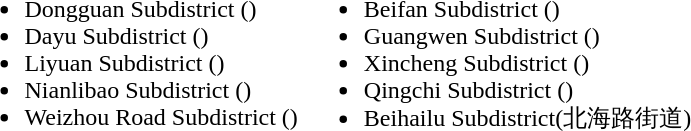<table>
<tr>
<td valign="top"><br><ul><li>Dongguan Subdistrict ()</li><li>Dayu Subdistrict ()</li><li>Liyuan Subdistrict ()</li><li>Nianlibao Subdistrict ()</li><li>Weizhou Road Subdistrict ()</li></ul></td>
<td valign="top"><br><ul><li>Beifan Subdistrict ()</li><li>Guangwen Subdistrict ()</li><li>Xincheng Subdistrict ()</li><li>Qingchi Subdistrict ()</li><li>Beihailu Subdistrict(北海路街道)</li></ul></td>
</tr>
</table>
